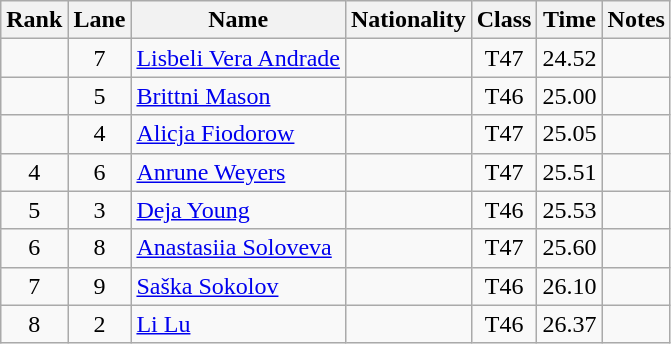<table class="wikitable sortable" style="text-align:center">
<tr>
<th>Rank</th>
<th>Lane</th>
<th>Name</th>
<th>Nationality</th>
<th>Class</th>
<th>Time</th>
<th>Notes</th>
</tr>
<tr>
<td></td>
<td>7</td>
<td align="left"><a href='#'>Lisbeli Vera Andrade</a></td>
<td align="left"></td>
<td>T47</td>
<td>24.52</td>
<td></td>
</tr>
<tr>
<td></td>
<td>5</td>
<td align="left"><a href='#'>Brittni Mason</a></td>
<td align="left"></td>
<td>T46</td>
<td>25.00</td>
<td></td>
</tr>
<tr>
<td></td>
<td>4</td>
<td align="left"><a href='#'>Alicja Fiodorow</a></td>
<td align="left"></td>
<td>T47</td>
<td>25.05</td>
<td></td>
</tr>
<tr>
<td>4</td>
<td>6</td>
<td align="left"><a href='#'>Anrune Weyers</a></td>
<td align="left"></td>
<td>T47</td>
<td>25.51</td>
<td></td>
</tr>
<tr>
<td>5</td>
<td>3</td>
<td align="left"><a href='#'>Deja Young</a></td>
<td align="left"></td>
<td>T46</td>
<td>25.53</td>
<td></td>
</tr>
<tr>
<td>6</td>
<td>8</td>
<td align="left"><a href='#'>Anastasiia Soloveva</a></td>
<td align="left"></td>
<td>T47</td>
<td>25.60</td>
<td></td>
</tr>
<tr>
<td>7</td>
<td>9</td>
<td align="left"><a href='#'>Saška Sokolov</a></td>
<td align="left"></td>
<td>T46</td>
<td>26.10</td>
<td></td>
</tr>
<tr>
<td>8</td>
<td>2</td>
<td align="left"><a href='#'>Li Lu</a></td>
<td align="left"></td>
<td>T46</td>
<td>26.37</td>
<td></td>
</tr>
</table>
